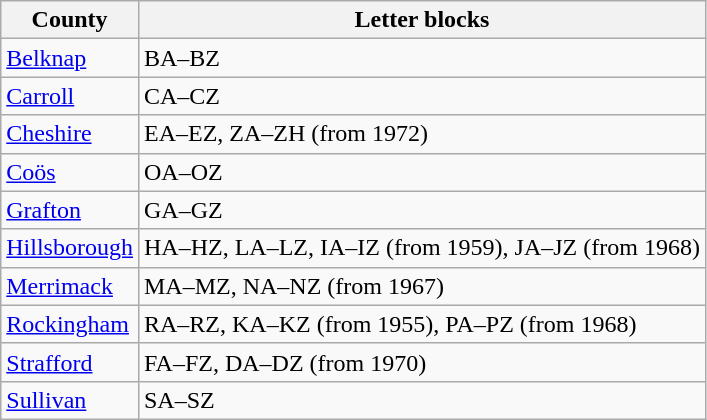<table class="wikitable">
<tr>
<th>County</th>
<th>Letter blocks</th>
</tr>
<tr>
<td><a href='#'>Belknap</a></td>
<td>BA–BZ</td>
</tr>
<tr>
<td><a href='#'>Carroll</a></td>
<td>CA–CZ</td>
</tr>
<tr>
<td><a href='#'>Cheshire</a></td>
<td>EA–EZ, ZA–ZH (from 1972)</td>
</tr>
<tr>
<td><a href='#'>Coös</a></td>
<td>OA–OZ</td>
</tr>
<tr>
<td><a href='#'>Grafton</a></td>
<td>GA–GZ</td>
</tr>
<tr>
<td><a href='#'>Hillsborough</a></td>
<td>HA–HZ, LA–LZ, IA–IZ (from 1959), JA–JZ (from 1968)</td>
</tr>
<tr>
<td><a href='#'>Merrimack</a></td>
<td>MA–MZ, NA–NZ (from 1967)</td>
</tr>
<tr>
<td><a href='#'>Rockingham</a></td>
<td>RA–RZ, KA–KZ (from 1955), PA–PZ (from 1968)</td>
</tr>
<tr>
<td><a href='#'>Strafford</a></td>
<td>FA–FZ, DA–DZ (from 1970)</td>
</tr>
<tr>
<td><a href='#'>Sullivan</a></td>
<td>SA–SZ</td>
</tr>
</table>
